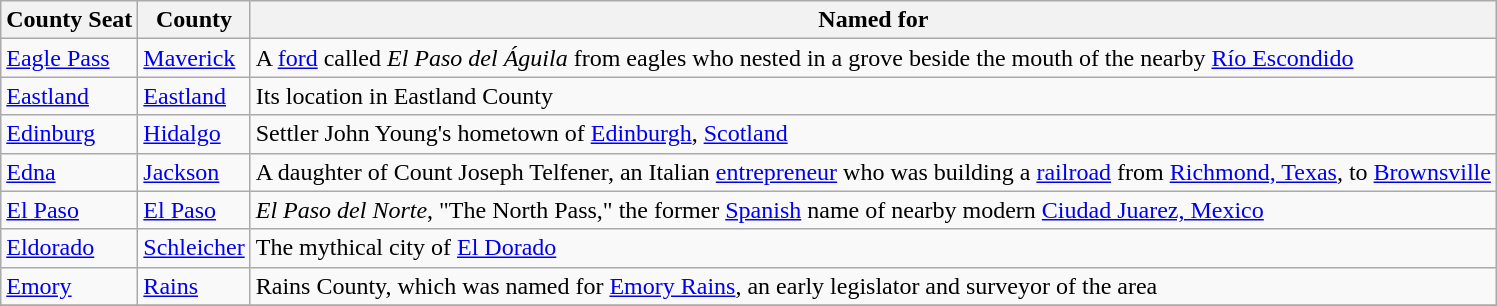<table class="wikitable">
<tr>
<th>County Seat</th>
<th>County</th>
<th>Named for</th>
</tr>
<tr valign="top">
<td><a href='#'>Eagle Pass</a></td>
<td><a href='#'>Maverick</a></td>
<td>A <a href='#'>ford</a> called <em>El Paso del Águila</em> from eagles who nested in a grove beside the mouth of the nearby <a href='#'>Río Escondido</a></td>
</tr>
<tr>
<td><a href='#'>Eastland</a></td>
<td><a href='#'>Eastland</a></td>
<td>Its location in Eastland County</td>
</tr>
<tr>
<td><a href='#'>Edinburg</a></td>
<td><a href='#'>Hidalgo</a></td>
<td>Settler John Young's hometown of <a href='#'>Edinburgh</a>, <a href='#'>Scotland</a></td>
</tr>
<tr>
<td><a href='#'>Edna</a></td>
<td><a href='#'>Jackson</a></td>
<td>A daughter of Count Joseph Telfener, an Italian <a href='#'>entrepreneur</a> who was building a <a href='#'>railroad</a> from <a href='#'>Richmond, Texas</a>, to <a href='#'>Brownsville</a></td>
</tr>
<tr>
<td><a href='#'>El Paso</a></td>
<td><a href='#'>El Paso</a></td>
<td><em>El Paso del Norte</em>, "The North Pass," the former <a href='#'>Spanish</a> name of nearby modern <a href='#'>Ciudad Juarez, Mexico</a></td>
</tr>
<tr>
<td><a href='#'>Eldorado</a></td>
<td><a href='#'>Schleicher</a></td>
<td>The mythical city of <a href='#'>El Dorado</a></td>
</tr>
<tr>
<td><a href='#'>Emory</a></td>
<td><a href='#'>Rains</a></td>
<td>Rains County, which was named for <a href='#'>Emory Rains</a>, an early legislator and surveyor of the area</td>
</tr>
<tr>
</tr>
</table>
